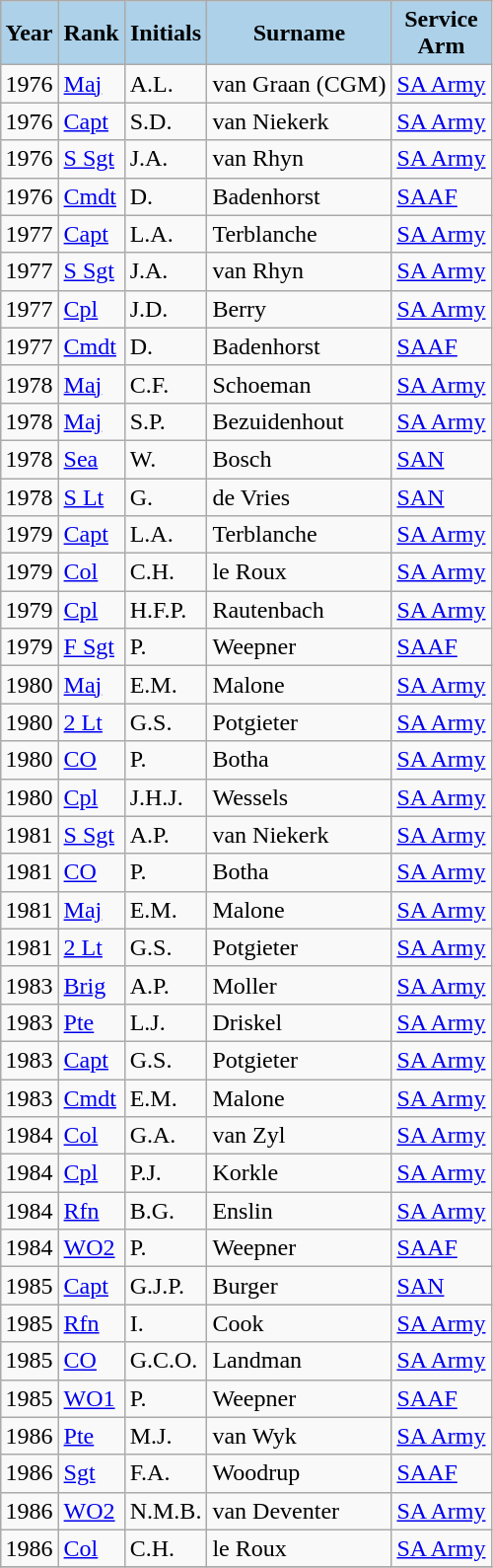<table class="wikitable sortable" style="margin:0.5em auto; font-size:100%;">
<tr>
<th scope="row"; style="background-color: #ACD1E9;">Year</th>
<th scope="row"; style="background-color: #ACD1E9;">Rank</th>
<th scope="row"; style="background-color: #ACD1E9;">Initials</th>
<th scope="row"; style="background-color: #ACD1E9;">Surname</th>
<th scope="row"; style="background-color: #ACD1E9;">Service<br>Arm</th>
</tr>
<tr>
<td>1976</td>
<td data-sort-value="7"><a href='#'>Maj</a></td>
<td>A.L.</td>
<td>van Graan (CGM)</td>
<td><a href='#'>SA Army</a></td>
</tr>
<tr>
<td>1976</td>
<td data-sort-value="8"><a href='#'>Capt</a></td>
<td>S.D.</td>
<td>van Niekerk</td>
<td><a href='#'>SA Army</a></td>
</tr>
<tr>
<td>1976</td>
<td data-sort-value="14"><a href='#'>S Sgt</a></td>
<td>J.A.</td>
<td>van Rhyn</td>
<td><a href='#'>SA Army</a></td>
</tr>
<tr>
<td>1976</td>
<td data-sort-value="6"><a href='#'>Cmdt</a></td>
<td>D.</td>
<td>Badenhorst</td>
<td><a href='#'>SAAF</a></td>
</tr>
<tr>
<td>1977</td>
<td data-sort-value="8"><a href='#'>Capt</a></td>
<td>L.A.</td>
<td>Terblanche</td>
<td><a href='#'>SA Army</a></td>
</tr>
<tr>
<td>1977</td>
<td data-sort-value="14"><a href='#'>S Sgt</a></td>
<td>J.A.</td>
<td>van Rhyn</td>
<td><a href='#'>SA Army</a></td>
</tr>
<tr>
<td>1977</td>
<td data-sort-value="16"><a href='#'>Cpl</a></td>
<td>J.D.</td>
<td>Berry</td>
<td><a href='#'>SA Army</a></td>
</tr>
<tr>
<td>1977</td>
<td data-sort-value="6"><a href='#'>Cmdt</a></td>
<td>D.</td>
<td>Badenhorst</td>
<td><a href='#'>SAAF</a></td>
</tr>
<tr>
<td>1978</td>
<td data-sort-value="7"><a href='#'>Maj</a></td>
<td>C.F.</td>
<td>Schoeman</td>
<td><a href='#'>SA Army</a></td>
</tr>
<tr>
<td>1978</td>
<td data-sort-value="7"><a href='#'>Maj</a></td>
<td>S.P.</td>
<td>Bezuidenhout</td>
<td><a href='#'>SA Army</a></td>
</tr>
<tr>
<td>1978</td>
<td data-sort-value="18"><a href='#'>Sea</a></td>
<td>W.</td>
<td>Bosch</td>
<td><a href='#'>SAN</a></td>
</tr>
<tr>
<td>1978</td>
<td data-sort-value="9"><a href='#'>S Lt</a></td>
<td>G.</td>
<td>de Vries</td>
<td><a href='#'>SAN</a></td>
</tr>
<tr>
<td>1979</td>
<td data-sort-value="8"><a href='#'>Capt</a></td>
<td>L.A.</td>
<td>Terblanche</td>
<td><a href='#'>SA Army</a></td>
</tr>
<tr>
<td>1979</td>
<td data-sort-value="5"><a href='#'>Col</a></td>
<td>C.H.</td>
<td>le Roux</td>
<td><a href='#'>SA Army</a></td>
</tr>
<tr>
<td>1979</td>
<td data-sort-value="16"><a href='#'>Cpl</a></td>
<td>H.F.P.</td>
<td>Rautenbach</td>
<td><a href='#'>SA Army</a></td>
</tr>
<tr>
<td>1979</td>
<td data-sort-value="14"><a href='#'>F Sgt</a></td>
<td>P.</td>
<td>Weepner</td>
<td><a href='#'>SAAF</a></td>
</tr>
<tr>
<td>1980</td>
<td data-sort-value="7"><a href='#'>Maj</a></td>
<td>E.M.</td>
<td>Malone</td>
<td><a href='#'>SA Army</a></td>
</tr>
<tr>
<td>1980</td>
<td data-sort-value="10"><a href='#'>2 Lt</a></td>
<td>G.S.</td>
<td>Potgieter</td>
<td><a href='#'>SA Army</a></td>
</tr>
<tr>
<td>1980</td>
<td data-sort-value="11"><a href='#'>CO</a></td>
<td>P.</td>
<td>Botha</td>
<td><a href='#'>SA Army</a></td>
</tr>
<tr>
<td>1980</td>
<td data-sort-value="16"><a href='#'>Cpl</a></td>
<td>J.H.J.</td>
<td>Wessels</td>
<td><a href='#'>SA Army</a></td>
</tr>
<tr>
<td>1981</td>
<td data-sort-value="14"><a href='#'>S Sgt</a></td>
<td>A.P.</td>
<td>van Niekerk</td>
<td><a href='#'>SA Army</a></td>
</tr>
<tr>
<td>1981</td>
<td data-sort-value="11"><a href='#'>CO</a></td>
<td>P.</td>
<td>Botha</td>
<td><a href='#'>SA Army</a></td>
</tr>
<tr>
<td>1981</td>
<td data-sort-value="7"><a href='#'>Maj</a></td>
<td>E.M.</td>
<td>Malone</td>
<td><a href='#'>SA Army</a></td>
</tr>
<tr>
<td>1981</td>
<td data-sort-value="10"><a href='#'>2 Lt</a></td>
<td>G.S.</td>
<td>Potgieter</td>
<td><a href='#'>SA Army</a></td>
</tr>
<tr>
<td>1983</td>
<td data-sort-value="4"><a href='#'>Brig</a></td>
<td>A.P.</td>
<td>Moller</td>
<td><a href='#'>SA Army</a></td>
</tr>
<tr>
<td>1983</td>
<td data-sort-value="18"><a href='#'>Pte</a></td>
<td>L.J.</td>
<td>Driskel</td>
<td><a href='#'>SA Army</a></td>
</tr>
<tr>
<td>1983</td>
<td data-sort-value="8"><a href='#'>Capt</a></td>
<td>G.S.</td>
<td>Potgieter</td>
<td><a href='#'>SA Army</a></td>
</tr>
<tr>
<td>1983</td>
<td data-sort-value="6"><a href='#'>Cmdt</a></td>
<td>E.M.</td>
<td>Malone</td>
<td><a href='#'>SA Army</a></td>
</tr>
<tr>
<td>1984</td>
<td data-sort-value="5"><a href='#'>Col</a></td>
<td>G.A.</td>
<td>van Zyl</td>
<td><a href='#'>SA Army</a></td>
</tr>
<tr>
<td>1984</td>
<td data-sort-value="16"><a href='#'>Cpl</a></td>
<td>P.J.</td>
<td>Korkle</td>
<td><a href='#'>SA Army</a></td>
</tr>
<tr>
<td>1984</td>
<td data-sort-value="18"><a href='#'>Rfn</a></td>
<td>B.G.</td>
<td>Enslin</td>
<td><a href='#'>SA Army</a></td>
</tr>
<tr>
<td>1984</td>
<td data-sort-value="13"><a href='#'>WO2</a></td>
<td>P.</td>
<td>Weepner</td>
<td><a href='#'>SAAF</a></td>
</tr>
<tr>
<td>1985</td>
<td data-sort-value="5"><a href='#'>Capt</a></td>
<td>G.J.P.</td>
<td>Burger</td>
<td><a href='#'>SAN</a></td>
</tr>
<tr>
<td>1985</td>
<td data-sort-value="18"><a href='#'>Rfn</a></td>
<td>I.</td>
<td>Cook</td>
<td><a href='#'>SA Army</a></td>
</tr>
<tr>
<td>1985</td>
<td data-sort-value="11"><a href='#'>CO</a></td>
<td>G.C.O.</td>
<td>Landman</td>
<td><a href='#'>SA Army</a></td>
</tr>
<tr>
<td>1985</td>
<td data-sort-value="12"><a href='#'>WO1</a></td>
<td>P.</td>
<td>Weepner</td>
<td><a href='#'>SAAF</a></td>
</tr>
<tr>
<td>1986</td>
<td data-sort-value="18"><a href='#'>Pte</a></td>
<td>M.J.</td>
<td>van Wyk</td>
<td><a href='#'>SA Army</a></td>
</tr>
<tr>
<td>1986</td>
<td data-sort-value="15"><a href='#'>Sgt</a></td>
<td>F.A.</td>
<td>Woodrup</td>
<td><a href='#'>SAAF</a></td>
</tr>
<tr>
<td>1986</td>
<td data-sort-value="13"><a href='#'>WO2</a></td>
<td>N.M.B.</td>
<td>van Deventer</td>
<td><a href='#'>SA Army</a></td>
</tr>
<tr>
<td>1986</td>
<td data-sort-value="5"><a href='#'>Col</a></td>
<td>C.H.</td>
<td>le Roux</td>
<td><a href='#'>SA Army</a></td>
</tr>
<tr>
</tr>
</table>
